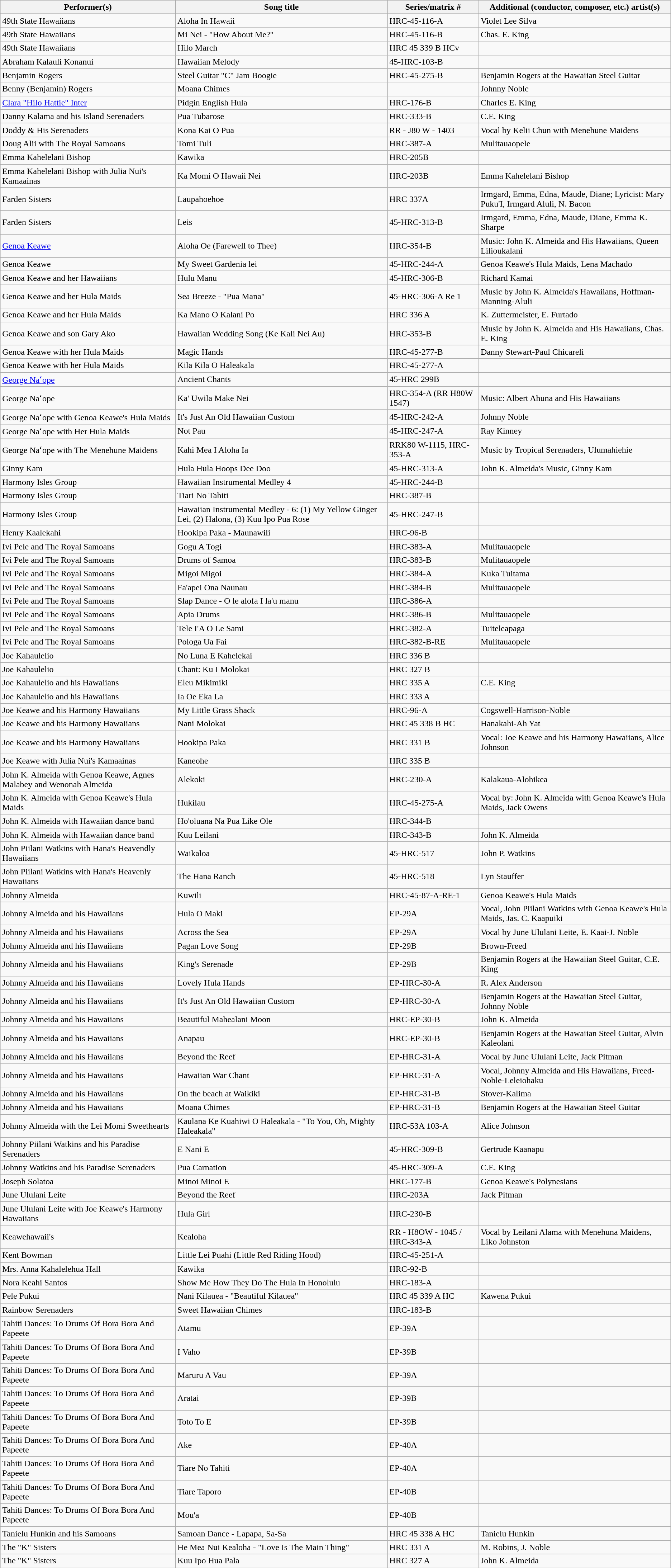<table class="wikitable">
<tr>
<th>Performer(s)</th>
<th>Song title</th>
<th>Series/matrix #</th>
<th>Additional (conductor, composer, etc.) artist(s)</th>
</tr>
<tr>
<td>49th State Hawaiians</td>
<td>Aloha In Hawaii</td>
<td>HRC-45-116-A</td>
<td>Violet Lee Silva</td>
</tr>
<tr>
<td>49th State Hawaiians</td>
<td>Mi Nei - "How About Me?"</td>
<td>HRC-45-116-B</td>
<td>Chas. E. King</td>
</tr>
<tr>
<td>49th State Hawaiians</td>
<td>Hilo March</td>
<td>HRC 45 339 B HCv</td>
<td></td>
</tr>
<tr>
<td>Abraham Kalauli Konanui</td>
<td>Hawaiian Melody</td>
<td>45-HRC-103-B</td>
<td></td>
</tr>
<tr>
<td>Benjamin Rogers</td>
<td>Steel Guitar "C" Jam Boogie</td>
<td>HRC-45-275-B</td>
<td>Benjamin Rogers at the Hawaiian Steel Guitar</td>
</tr>
<tr>
<td>Benny (Benjamin) Rogers</td>
<td>Moana Chimes</td>
<td></td>
<td>Johnny Noble</td>
</tr>
<tr>
<td><a href='#'>Clara "Hilo Hattie" Inter</a></td>
<td>Pidgin English Hula</td>
<td>HRC-176-B</td>
<td>Charles E. King</td>
</tr>
<tr>
<td>Danny Kalama and his Island Serenaders</td>
<td>Pua Tubarose</td>
<td>HRC-333-B</td>
<td>C.E. King</td>
</tr>
<tr>
<td>Doddy & His Serenaders</td>
<td>Kona Kai O Pua</td>
<td>RR - J80 W - 1403</td>
<td>Vocal by Kelii Chun with Menehune Maidens</td>
</tr>
<tr>
<td>Doug Alii with The Royal Samoans</td>
<td>Tomi Tuli</td>
<td>HRC-387-A</td>
<td>Mulitauaopele</td>
</tr>
<tr>
<td>Emma Kahelelani Bishop</td>
<td>Kawika</td>
<td>HRC-205B</td>
<td></td>
</tr>
<tr>
<td>Emma Kahelelani Bishop with Julia Nui's Kamaainas</td>
<td>Ka Momi O Hawaii Nei</td>
<td>HRC-203B</td>
<td>Emma Kahelelani Bishop</td>
</tr>
<tr>
<td>Farden Sisters</td>
<td>Laupahoehoe</td>
<td>HRC 337A</td>
<td>Irmgard, Emma, Edna, Maude, Diane; Lyricist: Mary Puku'I, Irmgard Aluli, N. Bacon</td>
</tr>
<tr>
<td>Farden Sisters</td>
<td>Leis</td>
<td>45-HRC-313-B</td>
<td>Irmgard, Emma, Edna, Maude, Diane, Emma K. Sharpe</td>
</tr>
<tr>
<td><a href='#'>Genoa Keawe</a></td>
<td>Aloha Oe (Farewell to Thee)</td>
<td>HRC-354-B</td>
<td>Music: John K. Almeida and His Hawaiians, Queen Lilioukalani</td>
</tr>
<tr>
<td>Genoa Keawe</td>
<td>My Sweet Gardenia lei</td>
<td>45-HRC-244-A</td>
<td>Genoa Keawe's Hula Maids, Lena Machado</td>
</tr>
<tr>
<td>Genoa Keawe and her Hawaiians</td>
<td>Hulu Manu</td>
<td>45-HRC-306-B</td>
<td>Richard Kamai</td>
</tr>
<tr>
<td>Genoa Keawe and her Hula Maids</td>
<td>Sea Breeze - "Pua Mana"</td>
<td>45-HRC-306-A Re 1</td>
<td>Music by John K. Almeida's Hawaiians, Hoffman-Manning-Aluli</td>
</tr>
<tr>
<td>Genoa Keawe and her Hula Maids</td>
<td>Ka Mano O Kalani Po</td>
<td>HRC 336 A</td>
<td>K. Zuttermeister, E. Furtado</td>
</tr>
<tr>
<td>Genoa Keawe and son Gary Ako</td>
<td>Hawaiian Wedding Song (Ke Kali Nei Au)</td>
<td>HRC-353-B</td>
<td>Music by John K. Almeida and His Hawaiians, Chas. E. King</td>
</tr>
<tr>
<td>Genoa Keawe with her Hula Maids</td>
<td>Magic Hands</td>
<td>HRC-45-277-B</td>
<td>Danny Stewart-Paul Chicareli</td>
</tr>
<tr>
<td>Genoa Keawe with her Hula Maids</td>
<td>Kila Kila O Haleakala</td>
<td>HRC-45-277-A</td>
<td></td>
</tr>
<tr>
<td><a href='#'>George Naʻope</a></td>
<td>Ancient Chants</td>
<td>45-HRC 299B</td>
<td></td>
</tr>
<tr>
<td>George Naʻope</td>
<td>Ka' Uwila Make Nei</td>
<td>HRC-354-A (RR H80W 1547)</td>
<td>Music:  Albert Ahuna and His Hawaiians</td>
</tr>
<tr>
<td>George Naʻope with Genoa Keawe's Hula Maids</td>
<td>It's Just An Old Hawaiian Custom</td>
<td>45-HRC-242-A</td>
<td>Johnny Noble</td>
</tr>
<tr>
<td>George Naʻope with Her Hula Maids</td>
<td>Not Pau</td>
<td>45-HRC-247-A</td>
<td>Ray Kinney</td>
</tr>
<tr>
<td>George Naʻope with The Menehune Maidens</td>
<td>Kahi Mea I Aloha Ia</td>
<td>RRK80 W-1115, HRC-353-A</td>
<td>Music by Tropical Serenaders, Ulumahiehie</td>
</tr>
<tr>
<td>Ginny Kam</td>
<td>Hula Hula Hoops Dee Doo</td>
<td>45-HRC-313-A</td>
<td>John K. Almeida's Music, Ginny Kam</td>
</tr>
<tr>
<td>Harmony Isles Group</td>
<td>Hawaiian Instrumental Medley 4</td>
<td>45-HRC-244-B</td>
<td></td>
</tr>
<tr>
<td>Harmony Isles Group</td>
<td>Tiari No Tahiti</td>
<td>HRC-387-B</td>
<td></td>
</tr>
<tr>
<td>Harmony Isles Group</td>
<td>Hawaiian Instrumental Medley - 6: (1) My Yellow Ginger Lei, (2) Halona, (3) Kuu Ipo Pua Rose</td>
<td>45-HRC-247-B</td>
<td></td>
</tr>
<tr>
<td>Henry Kaalekahi</td>
<td>Hookipa Paka - Maunawili</td>
<td>HRC-96-B</td>
<td></td>
</tr>
<tr>
<td>Ivi Pele and The Royal Samoans</td>
<td>Gogu A Togi</td>
<td>HRC-383-A</td>
<td>Mulitauaopele</td>
</tr>
<tr>
<td>Ivi Pele and The Royal Samoans</td>
<td>Drums of Samoa</td>
<td>HRC-383-B</td>
<td>Mulitauaopele</td>
</tr>
<tr>
<td>Ivi Pele and The Royal Samoans</td>
<td>Migoi Migoi</td>
<td>HRC-384-A</td>
<td>Kuka Tuitama</td>
</tr>
<tr>
<td>Ivi Pele and The Royal Samoans</td>
<td>Fa'apei Ona Naunau</td>
<td>HRC-384-B</td>
<td>Mulitauaopele</td>
</tr>
<tr>
<td>Ivi Pele and The Royal Samoans</td>
<td>Slap Dance - O le alofa I la'u manu</td>
<td>HRC-386-A</td>
<td></td>
</tr>
<tr>
<td>Ivi Pele and The Royal Samoans</td>
<td>Apia Drums</td>
<td>HRC-386-B</td>
<td>Mulitauaopele</td>
</tr>
<tr>
<td>Ivi Pele and The Royal Samoans</td>
<td>Tele I'A O Le Sami</td>
<td>HRC-382-A</td>
<td>Tuiteleapaga</td>
</tr>
<tr>
<td>Ivi Pele and The Royal Samoans</td>
<td>Pologa Ua Fai</td>
<td>HRC-382-B-RE</td>
<td>Mulitauaopele</td>
</tr>
<tr>
<td>Joe Kahaulelio</td>
<td>No Luna E Kahelekai</td>
<td>HRC 336 B</td>
<td></td>
</tr>
<tr>
<td>Joe Kahaulelio</td>
<td>Chant: Ku I Molokai</td>
<td>HRC 327 B</td>
<td></td>
</tr>
<tr>
<td>Joe Kahaulelio and his Hawaiians</td>
<td>Eleu Mikimiki</td>
<td>HRC 335 A</td>
<td>C.E. King</td>
</tr>
<tr>
<td>Joe Kahaulelio and his Hawaiians</td>
<td>Ia Oe Eka La</td>
<td>HRC 333 A</td>
<td></td>
</tr>
<tr>
<td>Joe Keawe and his Harmony Hawaiians</td>
<td>My Little Grass Shack</td>
<td>HRC-96-A</td>
<td>Cogswell-Harrison-Noble</td>
</tr>
<tr>
<td>Joe Keawe and his Harmony Hawaiians</td>
<td>Nani Molokai</td>
<td>HRC 45 338 B HC</td>
<td>Hanakahi-Ah Yat</td>
</tr>
<tr>
<td>Joe Keawe and his Harmony Hawaiians</td>
<td>Hookipa Paka</td>
<td>HRC 331 B</td>
<td>Vocal: Joe Keawe and his Harmony Hawaiians, Alice Johnson</td>
</tr>
<tr>
<td>Joe Keawe with Julia Nui's Kamaainas</td>
<td>Kaneohe</td>
<td>HRC 335 B</td>
<td></td>
</tr>
<tr>
<td>John K. Almeida with Genoa Keawe, Agnes Malabey and Wenonah Almeida</td>
<td>Alekoki</td>
<td>HRC-230-A</td>
<td>Kalakaua-Alohikea</td>
</tr>
<tr>
<td>John K. Almeida with Genoa Keawe's Hula Maids</td>
<td>Hukilau</td>
<td>HRC-45-275-A</td>
<td>Vocal by: John K. Almeida with Genoa Keawe's Hula Maids, Jack Owens</td>
</tr>
<tr>
<td>John K. Almeida with Hawaiian dance band</td>
<td>Ho'oluana Na Pua Like Ole</td>
<td>HRC-344-B</td>
<td></td>
</tr>
<tr>
<td>John K. Almeida with Hawaiian dance band</td>
<td>Kuu Leilani</td>
<td>HRC-343-B</td>
<td>John K. Almeida</td>
</tr>
<tr>
<td>John Piilani Watkins with Hana's Heavendly Hawaiians</td>
<td>Waikaloa</td>
<td>45-HRC-517</td>
<td>John P. Watkins</td>
</tr>
<tr>
<td>John Piilani Watkins with Hana's Heavenly Hawaiians</td>
<td>The Hana Ranch</td>
<td>45-HRC-518</td>
<td>Lyn Stauffer</td>
</tr>
<tr>
<td>Johnny Almeida</td>
<td>Kuwili</td>
<td>HRC-45-87-A-RE-1</td>
<td>Genoa Keawe's Hula Maids</td>
</tr>
<tr>
<td>Johnny Almeida and his Hawaiians</td>
<td>Hula O Maki</td>
<td>EP-29A</td>
<td>Vocal, John Piilani Watkins with Genoa Keawe's Hula Maids, Jas. C. Kaapuiki</td>
</tr>
<tr>
<td>Johnny Almeida and his Hawaiians</td>
<td>Across the Sea</td>
<td>EP-29A</td>
<td>Vocal by June Ululani Leite, E. Kaai-J. Noble</td>
</tr>
<tr>
<td>Johnny Almeida and his Hawaiians</td>
<td>Pagan Love Song</td>
<td>EP-29B</td>
<td>Brown-Freed</td>
</tr>
<tr>
<td>Johnny Almeida and his Hawaiians</td>
<td>King's Serenade</td>
<td>EP-29B</td>
<td>Benjamin Rogers at the Hawaiian Steel Guitar, C.E. King</td>
</tr>
<tr>
<td>Johnny Almeida and his Hawaiians</td>
<td>Lovely Hula Hands</td>
<td>EP-HRC-30-A</td>
<td>R. Alex Anderson</td>
</tr>
<tr>
<td>Johnny Almeida and his Hawaiians</td>
<td>It's Just An Old Hawaiian Custom</td>
<td>EP-HRC-30-A</td>
<td>Benjamin Rogers at the Hawaiian Steel Guitar, Johnny Noble</td>
</tr>
<tr>
<td>Johnny Almeida and his Hawaiians</td>
<td>Beautiful Mahealani Moon</td>
<td>HRC-EP-30-B</td>
<td>John K. Almeida</td>
</tr>
<tr>
<td>Johnny Almeida and his Hawaiians</td>
<td>Anapau</td>
<td>HRC-EP-30-B</td>
<td>Benjamin Rogers at the Hawaiian Steel Guitar, Alvin Kaleolani</td>
</tr>
<tr>
<td>Johnny Almeida and his Hawaiians</td>
<td>Beyond the Reef</td>
<td>EP-HRC-31-A</td>
<td>Vocal by June Ululani Leite, Jack Pitman</td>
</tr>
<tr>
<td>Johnny Almeida and his Hawaiians</td>
<td>Hawaiian War Chant</td>
<td>EP-HRC-31-A</td>
<td>Vocal, Johnny Almeida and His Hawaiians, Freed-Noble-Leleiohaku</td>
</tr>
<tr>
<td>Johnny Almeida and his Hawaiians</td>
<td>On the beach at Waikiki</td>
<td>EP-HRC-31-B</td>
<td>Stover-Kalima</td>
</tr>
<tr>
<td>Johnny Almeida and his Hawaiians</td>
<td>Moana Chimes</td>
<td>EP-HRC-31-B</td>
<td>Benjamin Rogers at the Hawaiian Steel Guitar</td>
</tr>
<tr>
<td>Johnny Almeida with the Lei Momi Sweethearts</td>
<td>Kaulana Ke Kuahiwi O Haleakala - "To You, Oh, Mighty Haleakala"</td>
<td>HRC-53A 103-A</td>
<td>Alice Johnson</td>
</tr>
<tr>
<td>Johnny Piilani Watkins and his Paradise Serenaders</td>
<td>E Nani E</td>
<td>45-HRC-309-B</td>
<td>Gertrude Kaanapu</td>
</tr>
<tr>
<td>Johnny Watkins and his Paradise Serenaders</td>
<td>Pua Carnation</td>
<td>45-HRC-309-A</td>
<td>C.E. King</td>
</tr>
<tr>
<td>Joseph Solatoa</td>
<td>Minoi Minoi E</td>
<td>HRC-177-B</td>
<td>Genoa Keawe's Polynesians</td>
</tr>
<tr>
<td>June Ululani Leite</td>
<td>Beyond the Reef</td>
<td>HRC-203A</td>
<td>Jack Pitman</td>
</tr>
<tr>
<td>June Ululani Leite with Joe Keawe's Harmony Hawaiians</td>
<td>Hula Girl</td>
<td>HRC-230-B</td>
<td></td>
</tr>
<tr>
<td>Keawehawaii's</td>
<td>Kealoha</td>
<td>RR - H8OW - 1045 / HRC-343-A</td>
<td>Vocal by Leilani Alama with Menehuna Maidens, Liko Johnston</td>
</tr>
<tr>
<td>Kent Bowman</td>
<td>Little Lei Puahi (Little Red Riding Hood)</td>
<td>HRC-45-251-A</td>
<td></td>
</tr>
<tr>
<td>Mrs. Anna Kahalelehua Hall</td>
<td>Kawika</td>
<td>HRC-92-B</td>
<td></td>
</tr>
<tr>
<td>Nora Keahi Santos</td>
<td>Show Me How They Do The Hula In Honolulu</td>
<td>HRC-183-A</td>
<td></td>
</tr>
<tr>
<td>Pele Pukui</td>
<td>Nani Kilauea - "Beautiful Kilauea"</td>
<td>HRC 45 339 A HC</td>
<td>Kawena Pukui</td>
</tr>
<tr>
<td>Rainbow Serenaders</td>
<td>Sweet Hawaiian Chimes</td>
<td>HRC-183-B</td>
<td></td>
</tr>
<tr>
<td>Tahiti Dances: To Drums Of Bora Bora And Papeete</td>
<td>Atamu</td>
<td>EP-39A</td>
<td></td>
</tr>
<tr>
<td>Tahiti Dances: To Drums Of Bora Bora And Papeete</td>
<td>I Vaho</td>
<td>EP-39B</td>
<td></td>
</tr>
<tr>
<td>Tahiti Dances: To Drums Of Bora Bora And Papeete</td>
<td>Maruru A Vau</td>
<td>EP-39A</td>
<td></td>
</tr>
<tr>
<td>Tahiti Dances: To Drums Of Bora Bora And Papeete</td>
<td>Aratai</td>
<td>EP-39B</td>
<td></td>
</tr>
<tr>
<td>Tahiti Dances: To Drums Of Bora Bora And Papeete</td>
<td>Toto To E</td>
<td>EP-39B</td>
<td></td>
</tr>
<tr>
<td>Tahiti Dances: To Drums Of Bora Bora And Papeete</td>
<td>Ake</td>
<td>EP-40A</td>
<td></td>
</tr>
<tr>
<td>Tahiti Dances: To Drums Of Bora Bora And Papeete</td>
<td>Tiare No Tahiti</td>
<td>EP-40A</td>
<td></td>
</tr>
<tr>
<td>Tahiti Dances: To Drums Of Bora Bora And Papeete</td>
<td>Tiare Taporo</td>
<td>EP-40B</td>
<td></td>
</tr>
<tr>
<td>Tahiti Dances: To Drums Of Bora Bora And Papeete</td>
<td>Mou'a</td>
<td>EP-40B</td>
<td></td>
</tr>
<tr>
<td>Tanielu Hunkin and his Samoans</td>
<td>Samoan Dance - Lapapa, Sa-Sa</td>
<td>HRC 45 338 A HC</td>
<td>Tanielu Hunkin</td>
</tr>
<tr>
<td>The "K" Sisters</td>
<td>He Mea Nui Kealoha - "Love Is The Main Thing"</td>
<td>HRC 331 A</td>
<td>M. Robins, J. Noble</td>
</tr>
<tr>
<td>The "K" Sisters</td>
<td>Kuu Ipo Hua Pala</td>
<td>HRC 327 A</td>
<td>John K. Almeida</td>
</tr>
<tr>
</tr>
</table>
